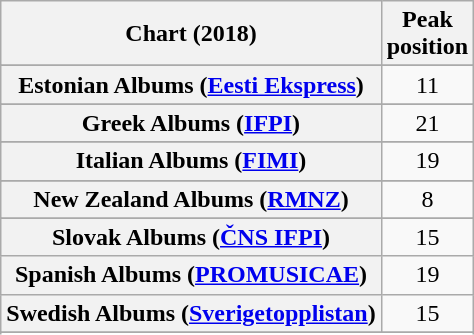<table class="wikitable sortable plainrowheaders" style="text-align:center">
<tr>
<th scope="col">Chart (2018)</th>
<th scope="col">Peak<br> position</th>
</tr>
<tr>
</tr>
<tr>
</tr>
<tr>
</tr>
<tr>
</tr>
<tr>
</tr>
<tr>
</tr>
<tr>
</tr>
<tr>
</tr>
<tr>
<th scope="row">Estonian Albums (<a href='#'>Eesti Ekspress</a>)</th>
<td>11</td>
</tr>
<tr>
</tr>
<tr>
</tr>
<tr>
</tr>
<tr>
<th scope="row">Greek Albums (<a href='#'>IFPI</a>)</th>
<td>21</td>
</tr>
<tr>
</tr>
<tr>
</tr>
<tr>
<th scope="row">Italian Albums (<a href='#'>FIMI</a>)</th>
<td>19</td>
</tr>
<tr>
</tr>
<tr>
<th scope="row">New Zealand Albums (<a href='#'>RMNZ</a>)</th>
<td>8</td>
</tr>
<tr>
</tr>
<tr>
</tr>
<tr>
</tr>
<tr>
<th scope="row">Slovak Albums (<a href='#'>ČNS IFPI</a>)</th>
<td>15</td>
</tr>
<tr>
<th scope="row">Spanish Albums (<a href='#'>PROMUSICAE</a>)</th>
<td>19</td>
</tr>
<tr>
<th scope="row">Swedish Albums (<a href='#'>Sverigetopplistan</a>)</th>
<td>15</td>
</tr>
<tr>
</tr>
<tr>
</tr>
<tr>
</tr>
<tr>
</tr>
<tr>
</tr>
</table>
